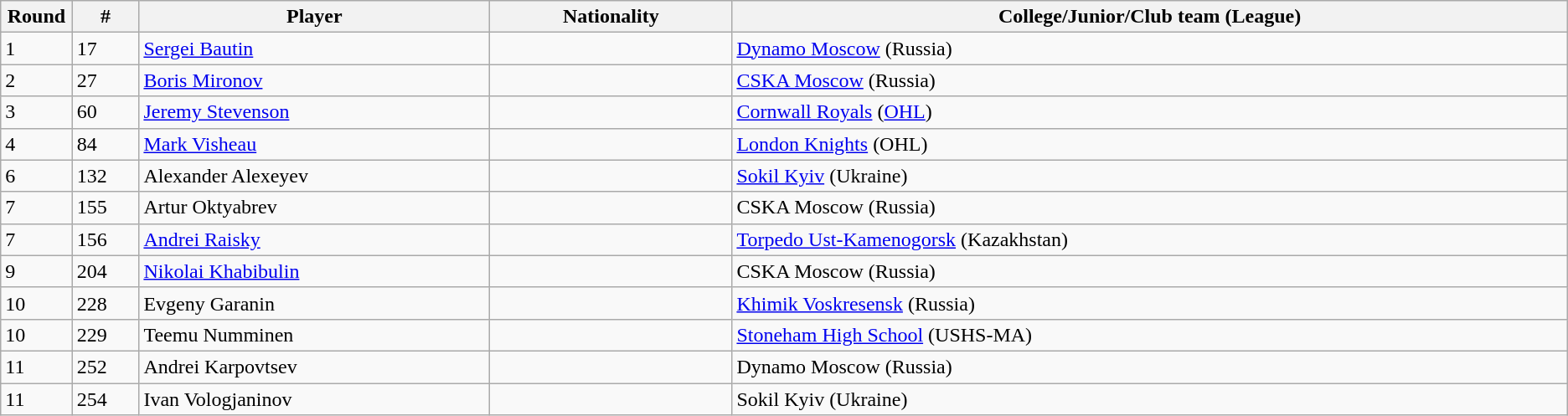<table class="wikitable">
<tr align="center">
<th bgcolor="#DDDDFF" width="4.0%">Round</th>
<th bgcolor="#DDDDFF" width="4.0%">#</th>
<th bgcolor="#DDDDFF" width="21.0%">Player</th>
<th bgcolor="#DDDDFF" width="14.5%">Nationality</th>
<th bgcolor="#DDDDFF" width="50.0%">College/Junior/Club team (League)</th>
</tr>
<tr>
<td>1</td>
<td>17</td>
<td><a href='#'>Sergei Bautin</a></td>
<td></td>
<td><a href='#'>Dynamo Moscow</a> (Russia)</td>
</tr>
<tr>
<td>2</td>
<td>27</td>
<td><a href='#'>Boris Mironov</a></td>
<td></td>
<td><a href='#'>CSKA Moscow</a> (Russia)</td>
</tr>
<tr>
<td>3</td>
<td>60</td>
<td><a href='#'>Jeremy Stevenson</a></td>
<td></td>
<td><a href='#'>Cornwall Royals</a> (<a href='#'>OHL</a>)</td>
</tr>
<tr>
<td>4</td>
<td>84</td>
<td><a href='#'>Mark Visheau</a></td>
<td></td>
<td><a href='#'>London Knights</a> (OHL)</td>
</tr>
<tr>
<td>6</td>
<td>132</td>
<td>Alexander Alexeyev</td>
<td></td>
<td><a href='#'>Sokil Kyiv</a> (Ukraine)</td>
</tr>
<tr>
<td>7</td>
<td>155</td>
<td>Artur Oktyabrev</td>
<td></td>
<td>CSKA Moscow (Russia)</td>
</tr>
<tr>
<td>7</td>
<td>156</td>
<td><a href='#'>Andrei Raisky</a></td>
<td></td>
<td><a href='#'>Torpedo Ust-Kamenogorsk</a> (Kazakhstan)</td>
</tr>
<tr>
<td>9</td>
<td>204</td>
<td><a href='#'>Nikolai Khabibulin</a></td>
<td></td>
<td>CSKA Moscow (Russia)</td>
</tr>
<tr>
<td>10</td>
<td>228</td>
<td>Evgeny Garanin</td>
<td></td>
<td><a href='#'>Khimik Voskresensk</a> (Russia)</td>
</tr>
<tr>
<td>10</td>
<td>229</td>
<td>Teemu Numminen</td>
<td></td>
<td><a href='#'>Stoneham High School</a> (USHS-MA)</td>
</tr>
<tr>
<td>11</td>
<td>252</td>
<td>Andrei Karpovtsev</td>
<td></td>
<td>Dynamo Moscow (Russia)</td>
</tr>
<tr>
<td>11</td>
<td>254</td>
<td>Ivan Vologjaninov</td>
<td></td>
<td>Sokil Kyiv (Ukraine)</td>
</tr>
</table>
